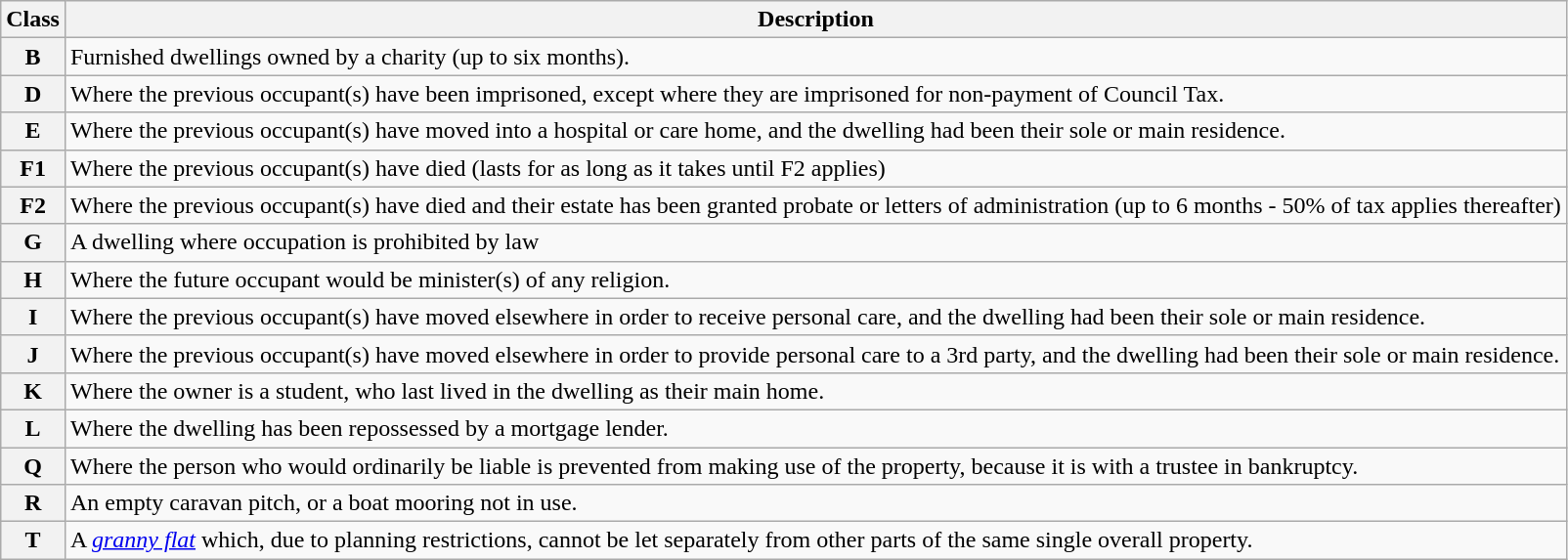<table class="wikitable">
<tr>
<th>Class</th>
<th>Description</th>
</tr>
<tr>
<th>B</th>
<td>Furnished dwellings owned by a charity (up to six months).</td>
</tr>
<tr>
<th>D</th>
<td>Where the previous occupant(s) have been imprisoned, except where they are imprisoned for non-payment of Council Tax.</td>
</tr>
<tr>
<th>E</th>
<td>Where the previous occupant(s) have moved into a hospital or care home, and the dwelling had been their sole or main residence.</td>
</tr>
<tr>
<th>F1</th>
<td>Where the previous occupant(s) have died (lasts for as long as it takes until F2 applies)</td>
</tr>
<tr>
<th>F2</th>
<td>Where the previous occupant(s) have died and their estate has been granted probate or letters of administration (up to 6 months - 50% of tax applies thereafter)</td>
</tr>
<tr>
<th>G</th>
<td>A dwelling where occupation is prohibited by law</td>
</tr>
<tr>
<th>H</th>
<td>Where the future occupant would be minister(s) of any religion.</td>
</tr>
<tr>
<th>I</th>
<td>Where the previous occupant(s) have moved elsewhere in order to receive personal care, and the dwelling had been their sole or main residence.</td>
</tr>
<tr>
<th>J</th>
<td>Where the previous occupant(s) have moved elsewhere in order to provide personal care to a 3rd party, and the dwelling had been their sole or main residence.</td>
</tr>
<tr>
<th>K</th>
<td>Where the owner is a student, who last lived in the dwelling as their main home.</td>
</tr>
<tr>
<th>L</th>
<td>Where the dwelling has been repossessed by a mortgage lender.</td>
</tr>
<tr>
<th>Q</th>
<td>Where the person who would ordinarily be liable is prevented from making use of the property, because it is with a trustee in bankruptcy.</td>
</tr>
<tr>
<th>R</th>
<td>An empty caravan pitch, or a boat mooring not in use.</td>
</tr>
<tr>
<th>T</th>
<td>A <em><a href='#'>granny flat</a></em> which, due to planning restrictions, cannot be let separately from other parts of the same single overall property.</td>
</tr>
</table>
